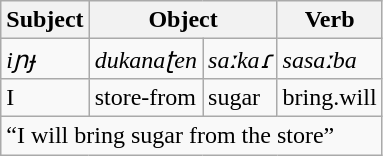<table class="wikitable">
<tr>
<th>Subject</th>
<th colspan="2">Object</th>
<th>Verb</th>
</tr>
<tr>
<td><em>iɲɟ</em></td>
<td><em>dukanaʈen</em></td>
<td><em>saːkaɾ</em></td>
<td><em>sasaːba</em></td>
</tr>
<tr>
<td>I</td>
<td>store-from</td>
<td>sugar</td>
<td>bring.will</td>
</tr>
<tr>
<td colspan="4">“I will bring sugar from the store”</td>
</tr>
</table>
